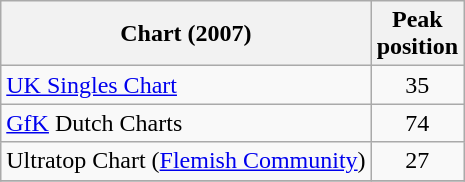<table class="wikitable sortable">
<tr>
<th align="left">Chart (2007)</th>
<th align="center">Peak<br>position</th>
</tr>
<tr>
<td align="left"><a href='#'>UK Singles Chart</a></td>
<td align="center">35</td>
</tr>
<tr>
<td align="left"><a href='#'>GfK</a> Dutch Charts</td>
<td align="center">74</td>
</tr>
<tr>
<td align="left">Ultratop Chart (<a href='#'>Flemish Community</a>)</td>
<td align="center">27</td>
</tr>
<tr>
</tr>
</table>
